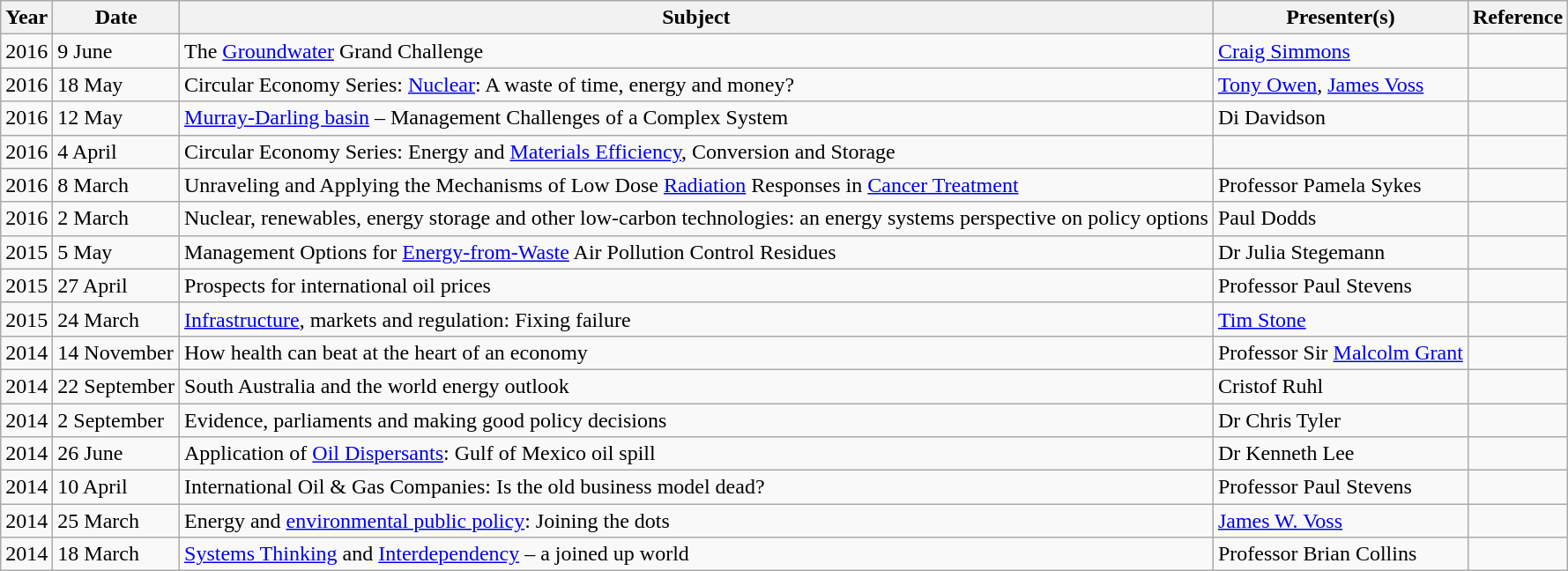<table class="wikitable">
<tr>
<th>Year</th>
<th>Date</th>
<th>Subject</th>
<th>Presenter(s)</th>
<th>Reference</th>
</tr>
<tr>
<td>2016</td>
<td>9 June</td>
<td>The <a href='#'>Groundwater</a> Grand Challenge</td>
<td><a href='#'>Craig Simmons</a></td>
<td></td>
</tr>
<tr>
<td>2016</td>
<td>18 May</td>
<td>Circular Economy Series: <a href='#'>Nuclear</a>: A waste of time, energy and money?</td>
<td><a href='#'>Tony Owen</a>, <a href='#'>James Voss</a></td>
<td></td>
</tr>
<tr>
<td>2016</td>
<td>12 May</td>
<td><a href='#'>Murray-Darling basin</a> – Management Challenges of a Complex System</td>
<td>Di Davidson</td>
<td></td>
</tr>
<tr>
<td>2016</td>
<td>4 April</td>
<td>Circular Economy Series: Energy and <a href='#'>Materials Efficiency</a>, Conversion and Storage</td>
<td></td>
<td></td>
</tr>
<tr>
<td>2016</td>
<td>8 March</td>
<td>Unraveling and Applying the Mechanisms of Low Dose <a href='#'>Radiation</a> Responses in <a href='#'>Cancer Treatment</a></td>
<td>Professor Pamela Sykes</td>
<td></td>
</tr>
<tr>
<td>2016</td>
<td>2 March</td>
<td>Nuclear, renewables, energy storage and other low-carbon technologies: an energy systems perspective on policy options</td>
<td>Paul Dodds</td>
<td></td>
</tr>
<tr>
<td>2015</td>
<td>5 May</td>
<td>Management Options for <a href='#'>Energy-from-Waste</a> Air Pollution Control Residues</td>
<td>Dr Julia Stegemann</td>
<td></td>
</tr>
<tr>
<td>2015</td>
<td>27 April</td>
<td>Prospects for international oil prices</td>
<td>Professor Paul Stevens</td>
<td></td>
</tr>
<tr>
<td>2015</td>
<td>24 March</td>
<td><a href='#'>Infrastructure</a>, markets and regulation: Fixing failure</td>
<td><a href='#'>Tim Stone</a></td>
<td></td>
</tr>
<tr>
<td>2014</td>
<td>14 November</td>
<td>How health can beat at the heart of an economy</td>
<td>Professor Sir <a href='#'>Malcolm Grant</a></td>
<td></td>
</tr>
<tr>
<td>2014</td>
<td>22 September</td>
<td>South Australia and the world energy outlook</td>
<td>Cristof Ruhl</td>
<td></td>
</tr>
<tr>
<td>2014</td>
<td>2 September</td>
<td>Evidence, parliaments and making good policy decisions</td>
<td>Dr Chris Tyler</td>
<td></td>
</tr>
<tr>
<td>2014</td>
<td>26 June</td>
<td>Application of <a href='#'>Oil Dispersants</a>: Gulf of Mexico oil spill</td>
<td>Dr Kenneth Lee</td>
<td></td>
</tr>
<tr>
<td>2014</td>
<td>10 April</td>
<td>International Oil & Gas Companies: Is the old business model dead?</td>
<td>Professor Paul Stevens</td>
<td></td>
</tr>
<tr>
<td>2014</td>
<td>25 March</td>
<td>Energy and <a href='#'>environmental public policy</a>: Joining the dots</td>
<td><a href='#'>James W. Voss</a></td>
<td></td>
</tr>
<tr>
<td>2014</td>
<td>18 March</td>
<td><a href='#'>Systems Thinking</a> and <a href='#'>Interdependency</a> – a joined up world</td>
<td>Professor Brian Collins</td>
<td></td>
</tr>
</table>
